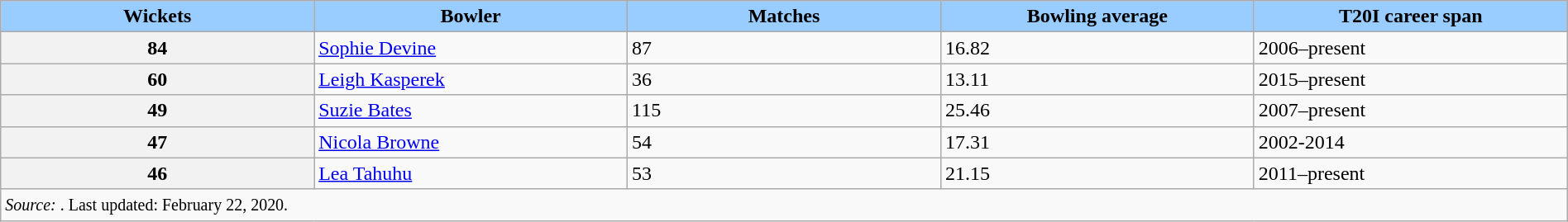<table style="width:100%;" class="wikitable">
<tr>
<th scope="col" style="background:#9cf; width:20%;">Wickets</th>
<th scope="col" style="background:#9cf; width:20%;">Bowler</th>
<th scope="col" style="background:#9cf; width:20%;">Matches</th>
<th scope="col" style="background:#9cf; width:20%;">Bowling average</th>
<th scope="col" style="background:#9cf; width:20%;">T20I career span</th>
</tr>
<tr>
<th scope="row">84</th>
<td><a href='#'>Sophie Devine</a></td>
<td>87</td>
<td>16.82</td>
<td>2006–present</td>
</tr>
<tr>
<th scope="row">60</th>
<td><a href='#'>Leigh Kasperek</a></td>
<td>36</td>
<td>13.11</td>
<td>2015–present</td>
</tr>
<tr>
<th scope="row">49</th>
<td><a href='#'>Suzie Bates</a></td>
<td>115</td>
<td>25.46</td>
<td>2007–present</td>
</tr>
<tr>
<th scope="row">47</th>
<td><a href='#'>Nicola Browne</a></td>
<td>54</td>
<td>17.31</td>
<td>2002-2014</td>
</tr>
<tr>
<th scope="row">46</th>
<td><a href='#'>Lea Tahuhu</a></td>
<td>53</td>
<td>21.15</td>
<td>2011–present</td>
</tr>
<tr>
<td colspan="5"><small><em>Source: </em>. Last updated: February 22, 2020.</small></td>
</tr>
</table>
